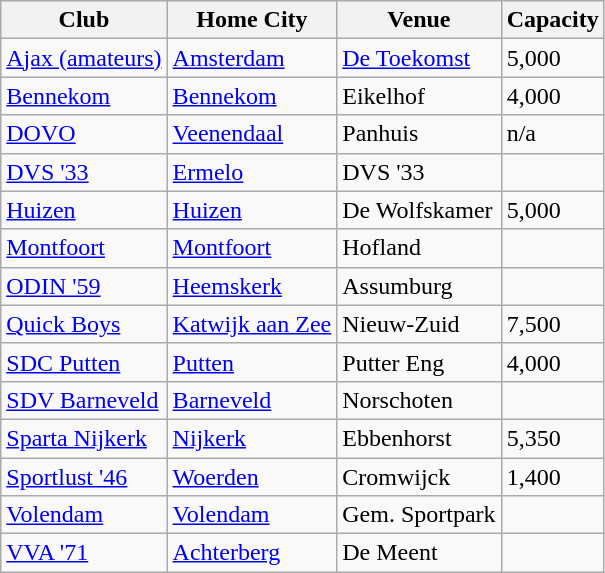<table class="wikitable sortable">
<tr>
<th>Club</th>
<th>Home City</th>
<th>Venue</th>
<th>Capacity</th>
</tr>
<tr>
<td><a href='#'>Ajax (amateurs)</a></td>
<td><a href='#'>Amsterdam</a></td>
<td><a href='#'>De Toekomst</a></td>
<td>5,000</td>
</tr>
<tr>
<td><a href='#'>Bennekom</a></td>
<td><a href='#'>Bennekom</a></td>
<td>Eikelhof</td>
<td>4,000</td>
</tr>
<tr>
<td><a href='#'>DOVO</a></td>
<td><a href='#'>Veenendaal</a></td>
<td>Panhuis</td>
<td>n/a</td>
</tr>
<tr>
<td><a href='#'>DVS '33</a></td>
<td><a href='#'>Ermelo</a></td>
<td>DVS '33</td>
<td></td>
</tr>
<tr>
<td><a href='#'>Huizen</a></td>
<td><a href='#'>Huizen</a></td>
<td>De Wolfskamer</td>
<td>5,000</td>
</tr>
<tr>
<td><a href='#'>Montfoort</a></td>
<td><a href='#'>Montfoort</a></td>
<td>Hofland</td>
<td></td>
</tr>
<tr>
<td><a href='#'>ODIN '59</a></td>
<td><a href='#'>Heemskerk</a></td>
<td>Assumburg</td>
<td></td>
</tr>
<tr>
<td><a href='#'>Quick Boys</a></td>
<td><a href='#'>Katwijk aan Zee</a></td>
<td>Nieuw-Zuid</td>
<td>7,500</td>
</tr>
<tr>
<td><a href='#'>SDC Putten</a></td>
<td><a href='#'>Putten</a></td>
<td>Putter Eng</td>
<td>4,000</td>
</tr>
<tr>
<td><a href='#'>SDV Barneveld</a></td>
<td><a href='#'>Barneveld</a></td>
<td>Norschoten</td>
<td></td>
</tr>
<tr>
<td><a href='#'>Sparta Nijkerk</a></td>
<td><a href='#'>Nijkerk</a></td>
<td>Ebbenhorst</td>
<td>5,350</td>
</tr>
<tr>
<td><a href='#'>Sportlust '46</a></td>
<td><a href='#'>Woerden</a></td>
<td>Cromwijck</td>
<td>1,400</td>
</tr>
<tr>
<td><a href='#'>Volendam</a></td>
<td><a href='#'>Volendam</a></td>
<td>Gem. Sportpark</td>
<td></td>
</tr>
<tr>
<td><a href='#'>VVA '71</a></td>
<td><a href='#'>Achterberg</a></td>
<td>De Meent</td>
<td></td>
</tr>
</table>
